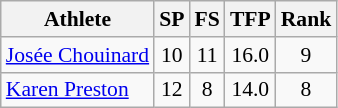<table class="wikitable" border="1" style="font-size:90%">
<tr>
<th>Athlete</th>
<th>SP</th>
<th>FS</th>
<th>TFP</th>
<th>Rank</th>
</tr>
<tr align=center>
<td align=left><a href='#'>Josée Chouinard</a></td>
<td>10</td>
<td>11</td>
<td>16.0</td>
<td>9</td>
</tr>
<tr align=center>
<td align=left><a href='#'>Karen Preston</a></td>
<td>12</td>
<td>8</td>
<td>14.0</td>
<td>8</td>
</tr>
</table>
